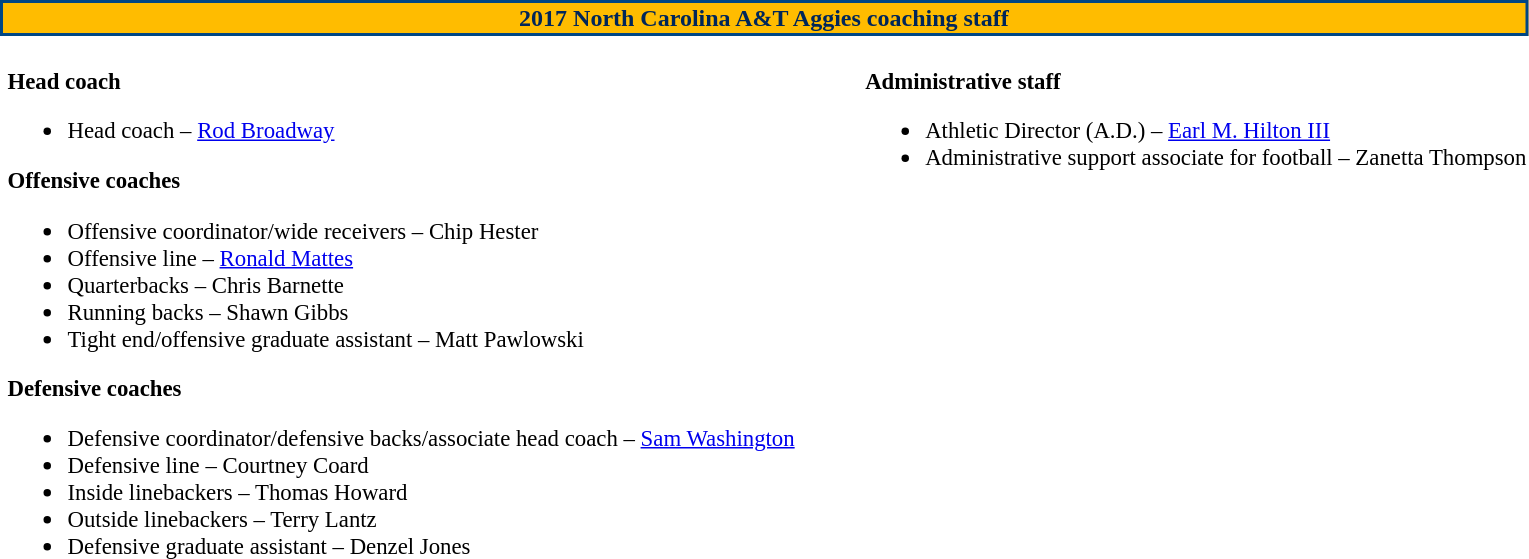<table class="toccolours" style="text-align: left">
<tr>
<th colspan="8" style="border-spacing: 2px; border: 2px solid #004684; background-color: #FFBC00; color:#002659; text-align: center;"><strong>2017 North Carolina A&T Aggies coaching staff</strong></th>
</tr>
<tr>
<td valign = "top"></td>
<td style="font-size: 95%;" valign="top"><br><strong>Head coach</strong><ul><li>Head coach – <a href='#'>Rod Broadway</a></li></ul><strong>Offensive coaches</strong><ul><li>Offensive coordinator/wide receivers – Chip Hester</li><li>Offensive line – <a href='#'>Ronald Mattes</a></li><li>Quarterbacks – Chris Barnette</li><li>Running backs – Shawn Gibbs</li><li>Tight end/offensive graduate assistant – Matt Pawlowski</li></ul><strong>Defensive coaches</strong><ul><li>Defensive coordinator/defensive backs/associate head coach – <a href='#'>Sam Washington</a></li><li>Defensive line – Courtney Coard</li><li>Inside linebackers – Thomas Howard</li><li>Outside linebackers – Terry Lantz</li><li>Defensive graduate assistant – Denzel Jones</li></ul></td>
<td width = "35"> </td>
<td valign = "top"></td>
<td style="font-size: 95%;" valign="top"><br><strong>Administrative staff</strong><ul><li>Athletic Director (A.D.) – <a href='#'>Earl M. Hilton III</a></li><li>Administrative support associate for football – Zanetta Thompson</li></ul></td>
</tr>
</table>
